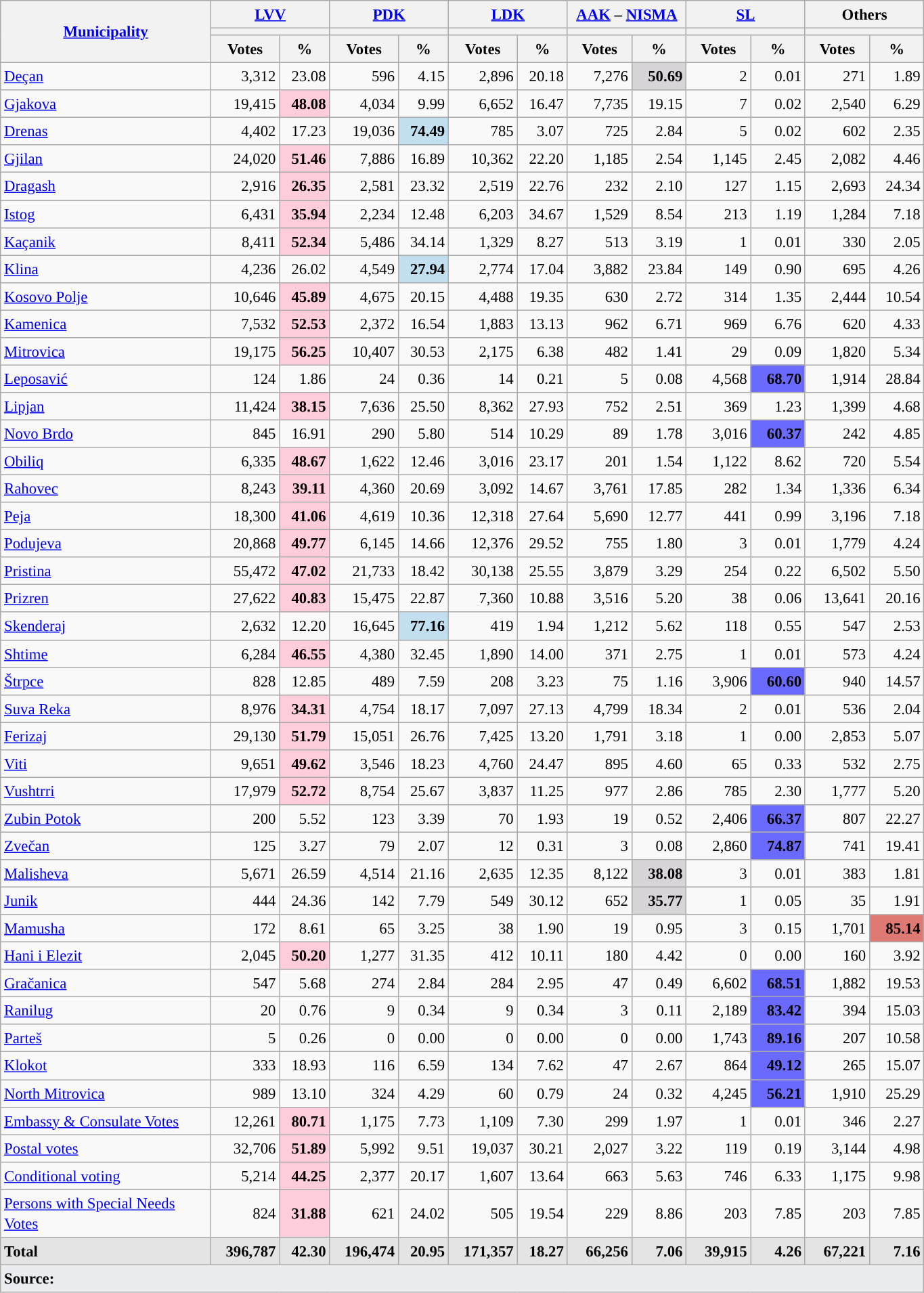<table class="wikitable sortable collapsible mw-datatable" style="text-align:right; font-size:95%; line-height:20px">
<tr>
<th width="200" rowspan="3"><a href='#'>Municipality</a></th>
<th width="110" colspan="2"><a href='#'>LVV</a></th>
<th width="110" colspan="2"><a href='#'>PDK</a></th>
<th width="110" colspan="2"><a href='#'>LDK</a></th>
<th width="110" colspan="2"><a href='#'>AAK</a> – <a href='#'>NISMA</a></th>
<th width="110" colspan="2"><a href='#'>SL</a></th>
<th width="110" colspan="2">Others</th>
</tr>
<tr>
<th colspan="2" style="background:"></th>
<th colspan="2" style="background:"></th>
<th colspan="2" style="background:"></th>
<th colspan="2" style="background:"></th>
<th colspan="2" style="background:"></th>
<th colspan="2" style="background:"></th>
</tr>
<tr>
<th>Votes</th>
<th>%</th>
<th>Votes</th>
<th>%</th>
<th>Votes</th>
<th>%</th>
<th>Votes</th>
<th>%</th>
<th>Votes</th>
<th>%</th>
<th>Votes</th>
<th>%</th>
</tr>
<tr>
<td align="left"><a href='#'>Deçan</a></td>
<td>3,312</td>
<td>23.08</td>
<td>596</td>
<td>4.15</td>
<td>2,896</td>
<td>20.18</td>
<td>7,276</td>
<td style="background:#D7D5D7"><strong>50.69</strong></td>
<td>2</td>
<td>0.01</td>
<td>271</td>
<td>1.89</td>
</tr>
<tr>
<td align="left"><a href='#'>Gjakova</a></td>
<td>19,415</td>
<td style="background:#FFCCD9"><strong>48.08</strong></td>
<td>4,034</td>
<td>9.99</td>
<td>6,652</td>
<td>16.47</td>
<td>7,735</td>
<td>19.15</td>
<td>7</td>
<td>0.02</td>
<td>2,540</td>
<td>6.29</td>
</tr>
<tr>
<td align="left"><a href='#'>Drenas</a></td>
<td>4,402</td>
<td>17.23</td>
<td>19,036</td>
<td style="background:#C2DFEF"><strong>74.49</strong></td>
<td>785</td>
<td>3.07</td>
<td>725</td>
<td>2.84</td>
<td>5</td>
<td>0.02</td>
<td>602</td>
<td>2.35</td>
</tr>
<tr>
<td align="left"><a href='#'>Gjilan</a></td>
<td>24,020</td>
<td style="background:#FFCCD9"><strong>51.46</strong></td>
<td>7,886</td>
<td>16.89</td>
<td>10,362</td>
<td>22.20</td>
<td>1,185</td>
<td>2.54</td>
<td>1,145</td>
<td>2.45</td>
<td>2,082</td>
<td>4.46</td>
</tr>
<tr>
<td align="left"><a href='#'>Dragash</a></td>
<td>2,916</td>
<td style="background:#FFCCD9"><strong>26.35</strong></td>
<td>2,581</td>
<td>23.32</td>
<td>2,519</td>
<td>22.76</td>
<td>232</td>
<td>2.10</td>
<td>127</td>
<td>1.15</td>
<td>2,693</td>
<td>24.34</td>
</tr>
<tr>
<td align="left"><a href='#'>Istog</a></td>
<td>6,431</td>
<td style="background:#FFCCD9"><strong>35.94</strong></td>
<td>2,234</td>
<td>12.48</td>
<td>6,203</td>
<td>34.67</td>
<td>1,529</td>
<td>8.54</td>
<td>213</td>
<td>1.19</td>
<td>1,284</td>
<td>7.18</td>
</tr>
<tr>
<td align="left"><a href='#'>Kaçanik</a></td>
<td>8,411</td>
<td style="background:#FFCCD9"><strong>52.34</strong></td>
<td>5,486</td>
<td>34.14</td>
<td>1,329</td>
<td>8.27</td>
<td>513</td>
<td>3.19</td>
<td>1</td>
<td>0.01</td>
<td>330</td>
<td>2.05</td>
</tr>
<tr>
<td align="left"><a href='#'>Klina</a></td>
<td>4,236</td>
<td>26.02</td>
<td>4,549</td>
<td style="background:#C2DFEF"><strong>27.94</strong></td>
<td>2,774</td>
<td>17.04</td>
<td>3,882</td>
<td>23.84</td>
<td>149</td>
<td>0.90</td>
<td>695</td>
<td>4.26</td>
</tr>
<tr>
<td align="left"><a href='#'>Kosovo Polje</a></td>
<td>10,646</td>
<td style="background:#FFCCD9"><strong>45.89</strong></td>
<td>4,675</td>
<td>20.15</td>
<td>4,488</td>
<td>19.35</td>
<td>630</td>
<td>2.72</td>
<td>314</td>
<td>1.35</td>
<td>2,444</td>
<td>10.54</td>
</tr>
<tr>
<td align="left"><a href='#'>Kamenica</a></td>
<td>7,532</td>
<td style="background:#FFCCD9"><strong>52.53</strong></td>
<td>2,372</td>
<td>16.54</td>
<td>1,883</td>
<td>13.13</td>
<td>962</td>
<td>6.71</td>
<td>969</td>
<td>6.76</td>
<td>620</td>
<td>4.33</td>
</tr>
<tr>
<td align="left"><a href='#'>Mitrovica</a></td>
<td>19,175</td>
<td style="background:#FFCCD9"><strong>56.25</strong></td>
<td>10,407</td>
<td>30.53</td>
<td>2,175</td>
<td>6.38</td>
<td>482</td>
<td>1.41</td>
<td>29</td>
<td>0.09</td>
<td>1,820</td>
<td>5.34</td>
</tr>
<tr>
<td align="left"><a href='#'>Leposavić</a></td>
<td>124</td>
<td>1.86</td>
<td>24</td>
<td>0.36</td>
<td>14</td>
<td>0.21</td>
<td>5</td>
<td>0.08</td>
<td>4,568</td>
<td style="background:#6B6AFF"><strong>68.70</strong></td>
<td>1,914</td>
<td>28.84</td>
</tr>
<tr>
<td align="left"><a href='#'>Lipjan</a></td>
<td>11,424</td>
<td style="background:#FFCCD9"><strong>38.15</strong></td>
<td>7,636</td>
<td>25.50</td>
<td>8,362</td>
<td>27.93</td>
<td>752</td>
<td>2.51</td>
<td>369</td>
<td>1.23</td>
<td>1,399</td>
<td>4.68</td>
</tr>
<tr>
<td align="left"><a href='#'>Novo Brdo</a></td>
<td>845</td>
<td>16.91</td>
<td>290</td>
<td>5.80</td>
<td>514</td>
<td>10.29</td>
<td>89</td>
<td>1.78</td>
<td>3,016</td>
<td style="background:#6B6AFF"><strong>60.37</strong></td>
<td>242</td>
<td>4.85</td>
</tr>
<tr>
<td align="left"><a href='#'>Obiliq</a></td>
<td>6,335</td>
<td style="background:#FFCCD9"><strong>48.67</strong></td>
<td>1,622</td>
<td>12.46</td>
<td>3,016</td>
<td>23.17</td>
<td>201</td>
<td>1.54</td>
<td>1,122</td>
<td>8.62</td>
<td>720</td>
<td>5.54</td>
</tr>
<tr>
<td align="left"><a href='#'>Rahovec</a></td>
<td>8,243</td>
<td style="background:#FFCCD9"><strong>39.11</strong></td>
<td>4,360</td>
<td>20.69</td>
<td>3,092</td>
<td>14.67</td>
<td>3,761</td>
<td>17.85</td>
<td>282</td>
<td>1.34</td>
<td>1,336</td>
<td>6.34</td>
</tr>
<tr>
<td align="left"><a href='#'>Peja</a></td>
<td>18,300</td>
<td style="background:#FFCCD9"><strong>41.06</strong></td>
<td>4,619</td>
<td>10.36</td>
<td>12,318</td>
<td>27.64</td>
<td>5,690</td>
<td>12.77</td>
<td>441</td>
<td>0.99</td>
<td>3,196</td>
<td>7.18</td>
</tr>
<tr>
<td align="left"><a href='#'>Podujeva</a></td>
<td>20,868</td>
<td style="background:#FFCCD9"><strong>49.77</strong></td>
<td>6,145</td>
<td>14.66</td>
<td>12,376</td>
<td>29.52</td>
<td>755</td>
<td>1.80</td>
<td>3</td>
<td>0.01</td>
<td>1,779</td>
<td>4.24</td>
</tr>
<tr>
<td align="left"><a href='#'>Pristina</a></td>
<td>55,472</td>
<td style="background:#FFCCD9"><strong>47.02</strong></td>
<td>21,733</td>
<td>18.42</td>
<td>30,138</td>
<td>25.55</td>
<td>3,879</td>
<td>3.29</td>
<td>254</td>
<td>0.22</td>
<td>6,502</td>
<td>5.50</td>
</tr>
<tr>
<td align="left"><a href='#'>Prizren</a></td>
<td>27,622</td>
<td style="background:#FFCCD9"><strong>40.83</strong></td>
<td>15,475</td>
<td>22.87</td>
<td>7,360</td>
<td>10.88</td>
<td>3,516</td>
<td>5.20</td>
<td>38</td>
<td>0.06</td>
<td>13,641</td>
<td>20.16</td>
</tr>
<tr>
<td align="left"><a href='#'>Skenderaj</a></td>
<td>2,632</td>
<td>12.20</td>
<td>16,645</td>
<td style="background:#C2DFEF"><strong>77.16</strong></td>
<td>419</td>
<td>1.94</td>
<td>1,212</td>
<td>5.62</td>
<td>118</td>
<td>0.55</td>
<td>547</td>
<td>2.53</td>
</tr>
<tr>
<td align="left"><a href='#'>Shtime</a></td>
<td>6,284</td>
<td style="background:#FFCCD9"><strong>46.55</strong></td>
<td>4,380</td>
<td>32.45</td>
<td>1,890</td>
<td>14.00</td>
<td>371</td>
<td>2.75</td>
<td>1</td>
<td>0.01</td>
<td>573</td>
<td>4.24</td>
</tr>
<tr>
<td align="left"><a href='#'>Štrpce</a></td>
<td>828</td>
<td>12.85</td>
<td>489</td>
<td>7.59</td>
<td>208</td>
<td>3.23</td>
<td>75</td>
<td>1.16</td>
<td>3,906</td>
<td style="background:#6B6AFF"><strong>60.60</strong></td>
<td>940</td>
<td>14.57</td>
</tr>
<tr>
<td align="left"><a href='#'>Suva Reka</a></td>
<td>8,976</td>
<td style="background:#FFCCD9"><strong>34.31</strong></td>
<td>4,754</td>
<td>18.17</td>
<td>7,097</td>
<td>27.13</td>
<td>4,799</td>
<td>18.34</td>
<td>2</td>
<td>0.01</td>
<td>536</td>
<td>2.04</td>
</tr>
<tr>
<td align="left"><a href='#'>Ferizaj</a></td>
<td>29,130</td>
<td style="background:#FFCCD9"><strong>51.79</strong></td>
<td>15,051</td>
<td>26.76</td>
<td>7,425</td>
<td>13.20</td>
<td>1,791</td>
<td>3.18</td>
<td>1</td>
<td>0.00</td>
<td>2,853</td>
<td>5.07</td>
</tr>
<tr>
<td align="left"><a href='#'>Viti</a></td>
<td>9,651</td>
<td style="background:#FFCCD9"><strong>49.62</strong></td>
<td>3,546</td>
<td>18.23</td>
<td>4,760</td>
<td>24.47</td>
<td>895</td>
<td>4.60</td>
<td>65</td>
<td>0.33</td>
<td>532</td>
<td>2.75</td>
</tr>
<tr>
<td align="left"><a href='#'>Vushtrri</a></td>
<td>17,979</td>
<td style="background:#FFCCD9"><strong>52.72</strong></td>
<td>8,754</td>
<td>25.67</td>
<td>3,837</td>
<td>11.25</td>
<td>977</td>
<td>2.86</td>
<td>785</td>
<td>2.30</td>
<td>1,777</td>
<td>5.20</td>
</tr>
<tr>
<td align="left"><a href='#'>Zubin Potok</a></td>
<td>200</td>
<td>5.52</td>
<td>123</td>
<td>3.39</td>
<td>70</td>
<td>1.93</td>
<td>19</td>
<td>0.52</td>
<td>2,406</td>
<td style="background:#6B6AFF"><strong>66.37</strong></td>
<td>807</td>
<td>22.27</td>
</tr>
<tr>
<td align="left"><a href='#'>Zvečan</a></td>
<td>125</td>
<td>3.27</td>
<td>79</td>
<td>2.07</td>
<td>12</td>
<td>0.31</td>
<td>3</td>
<td>0.08</td>
<td>2,860</td>
<td style="background:#6B6AFF"><strong>74.87</strong></td>
<td>741</td>
<td>19.41</td>
</tr>
<tr>
<td align="left"><a href='#'>Malisheva</a></td>
<td>5,671</td>
<td>26.59</td>
<td>4,514</td>
<td>21.16</td>
<td>2,635</td>
<td>12.35</td>
<td>8,122</td>
<td style="background:#D7D5D7"><strong>38.08</strong></td>
<td>3</td>
<td>0.01</td>
<td>383</td>
<td>1.81</td>
</tr>
<tr>
<td align="left"><a href='#'>Junik</a></td>
<td>444</td>
<td>24.36</td>
<td>142</td>
<td>7.79</td>
<td>549</td>
<td>30.12</td>
<td>652</td>
<td style="background:#D7D5D7"><strong>35.77</strong></td>
<td>1</td>
<td>0.05</td>
<td>35</td>
<td>1.91</td>
</tr>
<tr>
<td align="left"><a href='#'>Mamusha</a></td>
<td>172</td>
<td>8.61</td>
<td>65</td>
<td>3.25</td>
<td>38</td>
<td>1.90</td>
<td>19</td>
<td>0.95</td>
<td>3</td>
<td>0.15</td>
<td>1,701</td>
<td style="background:#DF7974"><strong>85.14</strong></td>
</tr>
<tr>
<td align="left"><a href='#'>Hani i Elezit</a></td>
<td>2,045</td>
<td style="background:#FFCCD9"><strong>50.20</strong></td>
<td>1,277</td>
<td>31.35</td>
<td>412</td>
<td>10.11</td>
<td>180</td>
<td>4.42</td>
<td>0</td>
<td>0.00</td>
<td>160</td>
<td>3.92</td>
</tr>
<tr>
<td align="left"><a href='#'>Gračanica</a></td>
<td>547</td>
<td>5.68</td>
<td>274</td>
<td>2.84</td>
<td>284</td>
<td>2.95</td>
<td>47</td>
<td>0.49</td>
<td>6,602</td>
<td style="background:#6B6AFF"><strong>68.51</strong></td>
<td>1,882</td>
<td>19.53</td>
</tr>
<tr>
<td align="left"><a href='#'>Ranilug</a></td>
<td>20</td>
<td>0.76</td>
<td>9</td>
<td>0.34</td>
<td>9</td>
<td>0.34</td>
<td>3</td>
<td>0.11</td>
<td>2,189</td>
<td style="background:#6B6AFF"><strong>83.42</strong></td>
<td>394</td>
<td>15.03</td>
</tr>
<tr>
<td align="left"><a href='#'>Parteš</a></td>
<td>5</td>
<td>0.26</td>
<td>0</td>
<td>0.00</td>
<td>0</td>
<td>0.00</td>
<td>0</td>
<td>0.00</td>
<td>1,743</td>
<td style="background:#6B6AFF"><strong>89.16</strong></td>
<td>207</td>
<td>10.58</td>
</tr>
<tr>
<td align="left"><a href='#'>Klokot</a></td>
<td>333</td>
<td>18.93</td>
<td>116</td>
<td>6.59</td>
<td>134</td>
<td>7.62</td>
<td>47</td>
<td>2.67</td>
<td>864</td>
<td style="background:#6B6AFF"><strong>49.12</strong></td>
<td>265</td>
<td>15.07</td>
</tr>
<tr>
<td align="left"><a href='#'>North Mitrovica</a></td>
<td>989</td>
<td>13.10</td>
<td>324</td>
<td>4.29</td>
<td>60</td>
<td>0.79</td>
<td>24</td>
<td>0.32</td>
<td>4,245</td>
<td style="background:#6B6AFF"><strong>56.21</strong></td>
<td>1,910</td>
<td>25.29</td>
</tr>
<tr>
<td align="left"><a href='#'>Embassy & Consulate Votes</a></td>
<td>12,261</td>
<td style="background:#FFCCD9"><strong>80.71</strong></td>
<td>1,175</td>
<td>7.73</td>
<td>1,109</td>
<td>7.30</td>
<td>299</td>
<td>1.97</td>
<td>1</td>
<td>0.01</td>
<td>346</td>
<td>2.27</td>
</tr>
<tr>
<td align="left"><a href='#'>Postal votes</a></td>
<td>32,706</td>
<td style="background:#FFCCD9"><strong>51.89</strong></td>
<td>5,992</td>
<td>9.51</td>
<td>19,037</td>
<td>30.21</td>
<td>2,027</td>
<td>3.22</td>
<td>119</td>
<td>0.19</td>
<td>3,144</td>
<td>4.98</td>
</tr>
<tr>
<td align="left"><a href='#'>Conditional voting</a></td>
<td>5,214</td>
<td style="background:#FFCCD9"><strong>44.25</strong></td>
<td>2,377</td>
<td>20.17</td>
<td>1,607</td>
<td>13.64</td>
<td>663</td>
<td>5.63</td>
<td>746</td>
<td>6.33</td>
<td>1,175</td>
<td>9.98</td>
</tr>
<tr>
<td align="left"><a href='#'>Persons with Special Needs Votes</a></td>
<td>824</td>
<td style="background:#FFCCD9"><strong>31.88</strong></td>
<td>621</td>
<td>24.02</td>
<td>505</td>
<td>19.54</td>
<td>229</td>
<td>8.86</td>
<td>203</td>
<td>7.85</td>
<td>203</td>
<td>7.85</td>
</tr>
<tr class="sortbottom" style="font-weight:bold; background:#E4E4E4;">
<td align="left">Total</td>
<td>396,787</td>
<td>42.30</td>
<td>196,474</td>
<td>20.95</td>
<td>171,357</td>
<td>18.27</td>
<td>66,256</td>
<td>7.06</td>
<td>39,915</td>
<td>4.26</td>
<td>67,221</td>
<td>7.16</td>
</tr>
<tr class="sortbottom">
<td colspan="13" style="text-align:left; background-color:#eaecf0"><strong>Source: </strong></td>
</tr>
</table>
